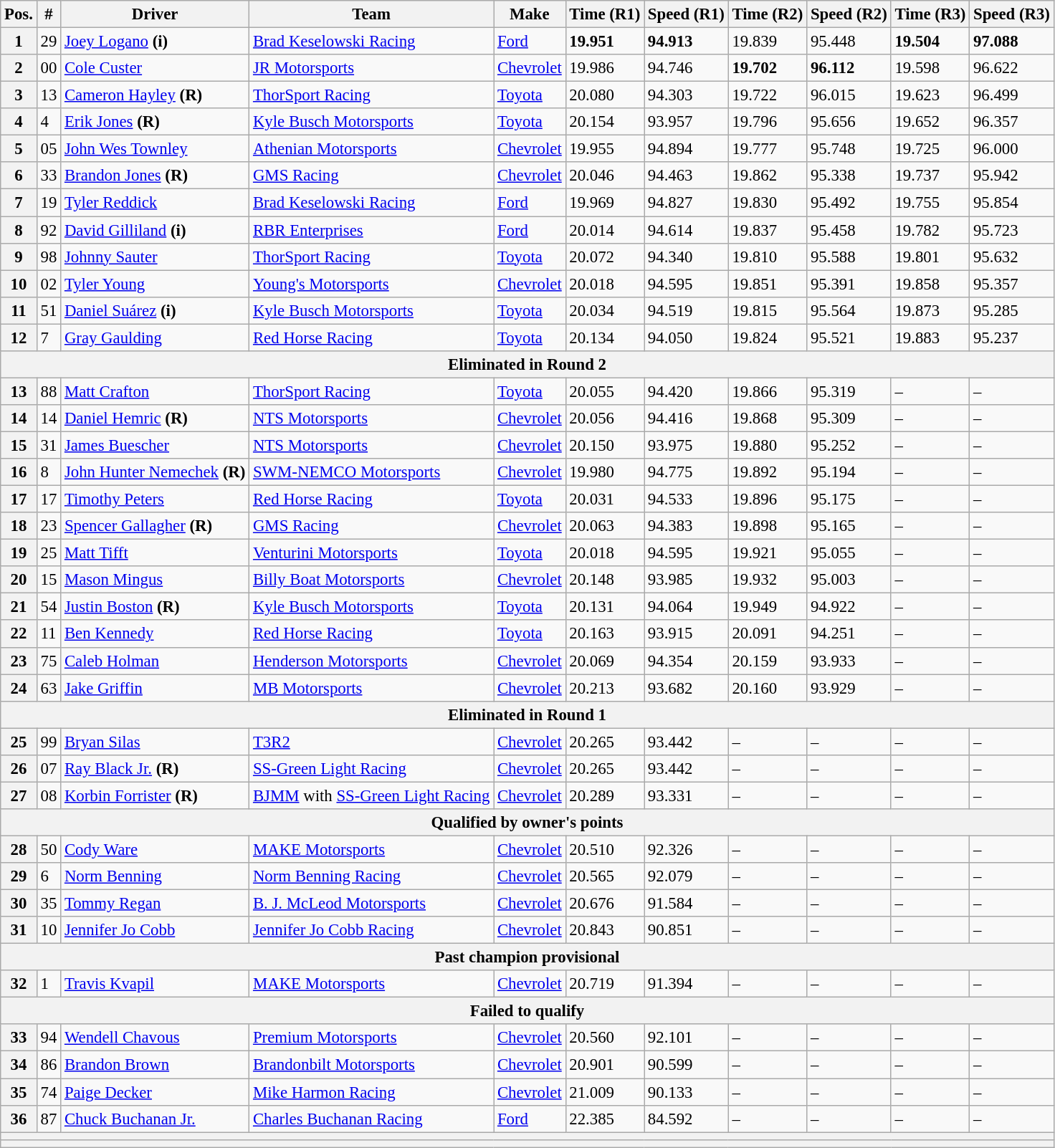<table class="wikitable" style="font-size:95%">
<tr>
<th>Pos.</th>
<th>#</th>
<th>Driver</th>
<th>Team</th>
<th>Make</th>
<th>Time (R1)</th>
<th>Speed (R1)</th>
<th>Time (R2)</th>
<th>Speed (R2)</th>
<th>Time (R3)</th>
<th>Speed (R3)</th>
</tr>
<tr>
<th>1</th>
<td>29</td>
<td><a href='#'>Joey Logano</a> <strong>(i)</strong></td>
<td><a href='#'>Brad Keselowski Racing</a></td>
<td><a href='#'>Ford</a></td>
<td><strong>19.951</strong></td>
<td><strong>94.913</strong></td>
<td>19.839</td>
<td>95.448</td>
<td><strong>19.504</strong></td>
<td><strong>97.088</strong></td>
</tr>
<tr>
<th>2</th>
<td>00</td>
<td><a href='#'>Cole Custer</a></td>
<td><a href='#'>JR Motorsports</a></td>
<td><a href='#'>Chevrolet</a></td>
<td>19.986</td>
<td>94.746</td>
<td><strong>19.702</strong></td>
<td><strong>96.112</strong></td>
<td>19.598</td>
<td>96.622</td>
</tr>
<tr>
<th>3</th>
<td>13</td>
<td><a href='#'>Cameron Hayley</a> <strong>(R)</strong></td>
<td><a href='#'>ThorSport Racing</a></td>
<td><a href='#'>Toyota</a></td>
<td>20.080</td>
<td>94.303</td>
<td>19.722</td>
<td>96.015</td>
<td>19.623</td>
<td>96.499</td>
</tr>
<tr>
<th>4</th>
<td>4</td>
<td><a href='#'>Erik Jones</a> <strong>(R)</strong></td>
<td><a href='#'>Kyle Busch Motorsports</a></td>
<td><a href='#'>Toyota</a></td>
<td>20.154</td>
<td>93.957</td>
<td>19.796</td>
<td>95.656</td>
<td>19.652</td>
<td>96.357</td>
</tr>
<tr>
<th>5</th>
<td>05</td>
<td><a href='#'>John Wes Townley</a></td>
<td><a href='#'>Athenian Motorsports</a></td>
<td><a href='#'>Chevrolet</a></td>
<td>19.955</td>
<td>94.894</td>
<td>19.777</td>
<td>95.748</td>
<td>19.725</td>
<td>96.000</td>
</tr>
<tr>
<th>6</th>
<td>33</td>
<td><a href='#'>Brandon Jones</a> <strong>(R)</strong></td>
<td><a href='#'>GMS Racing</a></td>
<td><a href='#'>Chevrolet</a></td>
<td>20.046</td>
<td>94.463</td>
<td>19.862</td>
<td>95.338</td>
<td>19.737</td>
<td>95.942</td>
</tr>
<tr>
<th>7</th>
<td>19</td>
<td><a href='#'>Tyler Reddick</a></td>
<td><a href='#'>Brad Keselowski Racing</a></td>
<td><a href='#'>Ford</a></td>
<td>19.969</td>
<td>94.827</td>
<td>19.830</td>
<td>95.492</td>
<td>19.755</td>
<td>95.854</td>
</tr>
<tr>
<th>8</th>
<td>92</td>
<td><a href='#'>David Gilliland</a> <strong>(i)</strong></td>
<td><a href='#'>RBR Enterprises</a></td>
<td><a href='#'>Ford</a></td>
<td>20.014</td>
<td>94.614</td>
<td>19.837</td>
<td>95.458</td>
<td>19.782</td>
<td>95.723</td>
</tr>
<tr>
<th>9</th>
<td>98</td>
<td><a href='#'>Johnny Sauter</a></td>
<td><a href='#'>ThorSport Racing</a></td>
<td><a href='#'>Toyota</a></td>
<td>20.072</td>
<td>94.340</td>
<td>19.810</td>
<td>95.588</td>
<td>19.801</td>
<td>95.632</td>
</tr>
<tr>
<th>10</th>
<td>02</td>
<td><a href='#'>Tyler Young</a></td>
<td><a href='#'>Young's Motorsports</a></td>
<td><a href='#'>Chevrolet</a></td>
<td>20.018</td>
<td>94.595</td>
<td>19.851</td>
<td>95.391</td>
<td>19.858</td>
<td>95.357</td>
</tr>
<tr>
<th>11</th>
<td>51</td>
<td><a href='#'>Daniel Suárez</a> <strong>(i)</strong></td>
<td><a href='#'>Kyle Busch Motorsports</a></td>
<td><a href='#'>Toyota</a></td>
<td>20.034</td>
<td>94.519</td>
<td>19.815</td>
<td>95.564</td>
<td>19.873</td>
<td>95.285</td>
</tr>
<tr>
<th>12</th>
<td>7</td>
<td><a href='#'>Gray Gaulding</a></td>
<td><a href='#'>Red Horse Racing</a></td>
<td><a href='#'>Toyota</a></td>
<td>20.134</td>
<td>94.050</td>
<td>19.824</td>
<td>95.521</td>
<td>19.883</td>
<td>95.237</td>
</tr>
<tr>
<th colspan="11">Eliminated in Round 2</th>
</tr>
<tr>
<th>13</th>
<td>88</td>
<td><a href='#'>Matt Crafton</a></td>
<td><a href='#'>ThorSport Racing</a></td>
<td><a href='#'>Toyota</a></td>
<td>20.055</td>
<td>94.420</td>
<td>19.866</td>
<td>95.319</td>
<td>–</td>
<td>–</td>
</tr>
<tr>
<th>14</th>
<td>14</td>
<td><a href='#'>Daniel Hemric</a> <strong>(R)</strong></td>
<td><a href='#'>NTS Motorsports</a></td>
<td><a href='#'>Chevrolet</a></td>
<td>20.056</td>
<td>94.416</td>
<td>19.868</td>
<td>95.309</td>
<td>–</td>
<td>–</td>
</tr>
<tr>
<th>15</th>
<td>31</td>
<td><a href='#'>James Buescher</a></td>
<td><a href='#'>NTS Motorsports</a></td>
<td><a href='#'>Chevrolet</a></td>
<td>20.150</td>
<td>93.975</td>
<td>19.880</td>
<td>95.252</td>
<td>–</td>
<td>–</td>
</tr>
<tr>
<th>16</th>
<td>8</td>
<td><a href='#'>John Hunter Nemechek</a> <strong>(R)</strong></td>
<td><a href='#'>SWM-NEMCO Motorsports</a></td>
<td><a href='#'>Chevrolet</a></td>
<td>19.980</td>
<td>94.775</td>
<td>19.892</td>
<td>95.194</td>
<td>–</td>
<td>–</td>
</tr>
<tr>
<th>17</th>
<td>17</td>
<td><a href='#'>Timothy Peters</a></td>
<td><a href='#'>Red Horse Racing</a></td>
<td><a href='#'>Toyota</a></td>
<td>20.031</td>
<td>94.533</td>
<td>19.896</td>
<td>95.175</td>
<td>–</td>
<td>–</td>
</tr>
<tr>
<th>18</th>
<td>23</td>
<td><a href='#'>Spencer Gallagher</a> <strong>(R)</strong></td>
<td><a href='#'>GMS Racing</a></td>
<td><a href='#'>Chevrolet</a></td>
<td>20.063</td>
<td>94.383</td>
<td>19.898</td>
<td>95.165</td>
<td>–</td>
<td>–</td>
</tr>
<tr>
<th>19</th>
<td>25</td>
<td><a href='#'>Matt Tifft</a></td>
<td><a href='#'>Venturini Motorsports</a></td>
<td><a href='#'>Toyota</a></td>
<td>20.018</td>
<td>94.595</td>
<td>19.921</td>
<td>95.055</td>
<td>–</td>
<td>–</td>
</tr>
<tr>
<th>20</th>
<td>15</td>
<td><a href='#'>Mason Mingus</a></td>
<td><a href='#'>Billy Boat Motorsports</a></td>
<td><a href='#'>Chevrolet</a></td>
<td>20.148</td>
<td>93.985</td>
<td>19.932</td>
<td>95.003</td>
<td>–</td>
<td>–</td>
</tr>
<tr>
<th>21</th>
<td>54</td>
<td><a href='#'>Justin Boston</a> <strong>(R)</strong></td>
<td><a href='#'>Kyle Busch Motorsports</a></td>
<td><a href='#'>Toyota</a></td>
<td>20.131</td>
<td>94.064</td>
<td>19.949</td>
<td>94.922</td>
<td>–</td>
<td>–</td>
</tr>
<tr>
<th>22</th>
<td>11</td>
<td><a href='#'>Ben Kennedy</a></td>
<td><a href='#'>Red Horse Racing</a></td>
<td><a href='#'>Toyota</a></td>
<td>20.163</td>
<td>93.915</td>
<td>20.091</td>
<td>94.251</td>
<td>–</td>
<td>–</td>
</tr>
<tr>
<th>23</th>
<td>75</td>
<td><a href='#'>Caleb Holman</a></td>
<td><a href='#'>Henderson Motorsports</a></td>
<td><a href='#'>Chevrolet</a></td>
<td>20.069</td>
<td>94.354</td>
<td>20.159</td>
<td>93.933</td>
<td>–</td>
<td>–</td>
</tr>
<tr>
<th>24</th>
<td>63</td>
<td><a href='#'>Jake Griffin</a></td>
<td><a href='#'>MB Motorsports</a></td>
<td><a href='#'>Chevrolet</a></td>
<td>20.213</td>
<td>93.682</td>
<td>20.160</td>
<td>93.929</td>
<td>–</td>
<td>–</td>
</tr>
<tr>
<th colspan="11">Eliminated in Round 1</th>
</tr>
<tr>
<th>25</th>
<td>99</td>
<td><a href='#'>Bryan Silas</a></td>
<td><a href='#'>T3R2</a></td>
<td><a href='#'>Chevrolet</a></td>
<td>20.265</td>
<td>93.442</td>
<td>–</td>
<td>–</td>
<td>–</td>
<td>–</td>
</tr>
<tr>
<th>26</th>
<td>07</td>
<td><a href='#'>Ray Black Jr.</a> <strong>(R)</strong></td>
<td><a href='#'>SS-Green Light Racing</a></td>
<td><a href='#'>Chevrolet</a></td>
<td>20.265</td>
<td>93.442</td>
<td>–</td>
<td>–</td>
<td>–</td>
<td>–</td>
</tr>
<tr>
<th>27</th>
<td>08</td>
<td><a href='#'>Korbin Forrister</a> <strong>(R)</strong></td>
<td><a href='#'>BJMM</a> with <a href='#'>SS-Green Light Racing</a></td>
<td><a href='#'>Chevrolet</a></td>
<td>20.289</td>
<td>93.331</td>
<td>–</td>
<td>–</td>
<td>–</td>
<td>–</td>
</tr>
<tr>
<th colspan="11">Qualified by owner's points</th>
</tr>
<tr>
<th>28</th>
<td>50</td>
<td><a href='#'>Cody Ware</a></td>
<td><a href='#'>MAKE Motorsports</a></td>
<td><a href='#'>Chevrolet</a></td>
<td>20.510</td>
<td>92.326</td>
<td>–</td>
<td>–</td>
<td>–</td>
<td>–</td>
</tr>
<tr>
<th>29</th>
<td>6</td>
<td><a href='#'>Norm Benning</a></td>
<td><a href='#'>Norm Benning Racing</a></td>
<td><a href='#'>Chevrolet</a></td>
<td>20.565</td>
<td>92.079</td>
<td>–</td>
<td>–</td>
<td>–</td>
<td>–</td>
</tr>
<tr>
<th>30</th>
<td>35</td>
<td><a href='#'>Tommy Regan</a></td>
<td><a href='#'>B. J. McLeod Motorsports</a></td>
<td><a href='#'>Chevrolet</a></td>
<td>20.676</td>
<td>91.584</td>
<td>–</td>
<td>–</td>
<td>–</td>
<td>–</td>
</tr>
<tr>
<th>31</th>
<td>10</td>
<td><a href='#'>Jennifer Jo Cobb</a></td>
<td><a href='#'>Jennifer Jo Cobb Racing</a></td>
<td><a href='#'>Chevrolet</a></td>
<td>20.843</td>
<td>90.851</td>
<td>–</td>
<td>–</td>
<td>–</td>
<td>–</td>
</tr>
<tr>
<th colspan="11">Past champion provisional</th>
</tr>
<tr>
<th>32</th>
<td>1</td>
<td><a href='#'>Travis Kvapil</a></td>
<td><a href='#'>MAKE Motorsports</a></td>
<td><a href='#'>Chevrolet</a></td>
<td>20.719</td>
<td>91.394</td>
<td>–</td>
<td>–</td>
<td>–</td>
<td>–</td>
</tr>
<tr>
<th colspan="11">Failed to qualify</th>
</tr>
<tr>
<th>33</th>
<td>94</td>
<td><a href='#'>Wendell Chavous</a></td>
<td><a href='#'>Premium Motorsports</a></td>
<td><a href='#'>Chevrolet</a></td>
<td>20.560</td>
<td>92.101</td>
<td>–</td>
<td>–</td>
<td>–</td>
<td>–</td>
</tr>
<tr>
<th>34</th>
<td>86</td>
<td><a href='#'>Brandon Brown</a></td>
<td><a href='#'>Brandonbilt Motorsports</a></td>
<td><a href='#'>Chevrolet</a></td>
<td>20.901</td>
<td>90.599</td>
<td>–</td>
<td>–</td>
<td>–</td>
<td>–</td>
</tr>
<tr>
<th>35</th>
<td>74</td>
<td><a href='#'>Paige Decker</a></td>
<td><a href='#'>Mike Harmon Racing</a></td>
<td><a href='#'>Chevrolet</a></td>
<td>21.009</td>
<td>90.133</td>
<td>–</td>
<td>–</td>
<td>–</td>
<td>–</td>
</tr>
<tr>
<th>36</th>
<td>87</td>
<td><a href='#'>Chuck Buchanan Jr.</a></td>
<td><a href='#'>Charles Buchanan Racing</a></td>
<td><a href='#'>Ford</a></td>
<td>22.385</td>
<td>84.592</td>
<td>–</td>
<td>–</td>
<td>–</td>
<td>–</td>
</tr>
<tr>
<th colspan="11"></th>
</tr>
<tr>
<th colspan="11"></th>
</tr>
</table>
